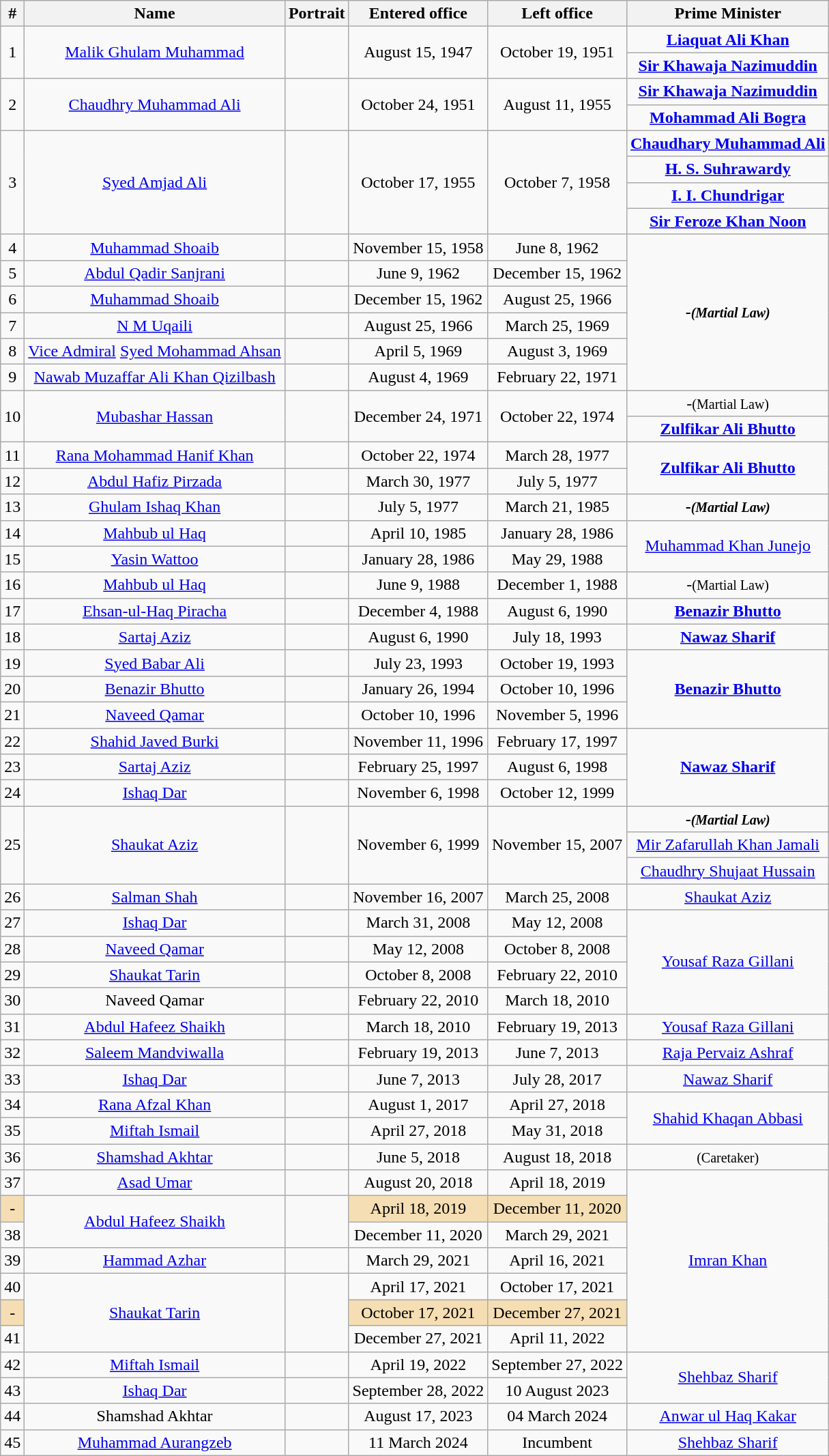<table class="wikitable sortable" style="text-align:center">
<tr>
<th>#</th>
<th align="center">Name</th>
<th>Portrait</th>
<th align="center">Entered office</th>
<th align="center">Left office</th>
<th>Prime Minister</th>
</tr>
<tr>
<td rowspan="2">1</td>
<td rowspan="2"><a href='#'>Malik Ghulam Muhammad</a></td>
<td rowspan="2"></td>
<td rowspan="2">August 15, 1947</td>
<td rowspan="2">October 19, 1951</td>
<td><strong><a href='#'>Liaquat Ali Khan</a></strong></td>
</tr>
<tr>
<td><strong><a href='#'>Sir Khawaja Nazimuddin</a></strong></td>
</tr>
<tr>
<td rowspan="2">2</td>
<td rowspan="2"><a href='#'>Chaudhry Muhammad Ali</a></td>
<td rowspan="2"></td>
<td rowspan="2">October 24, 1951</td>
<td rowspan="2">August 11, 1955</td>
<td><strong><a href='#'>Sir Khawaja Nazimuddin</a></strong></td>
</tr>
<tr>
<td><strong><a href='#'>Mohammad Ali Bogra</a></strong></td>
</tr>
<tr>
<td rowspan="4">3</td>
<td rowspan="4"><a href='#'>Syed Amjad Ali</a></td>
<td rowspan="4"></td>
<td rowspan="4">October 17, 1955</td>
<td rowspan="4">October 7, 1958</td>
<td><strong><a href='#'>Chaudhary Muhammad Ali</a></strong></td>
</tr>
<tr>
<td><strong><a href='#'>H. S. Suhrawardy</a></strong></td>
</tr>
<tr>
<td><strong><a href='#'>I. I. Chundrigar</a></strong></td>
</tr>
<tr>
<td><a href='#'><strong>Sir</strong> <strong>Feroze Khan</strong> <strong>Noon</strong></a></td>
</tr>
<tr>
<td>4</td>
<td><a href='#'>Muhammad Shoaib</a></td>
<td></td>
<td>November 15, 1958</td>
<td>June 8, 1962</td>
<td rowspan="6"><strong>-<strong><em><small>(Martial Law)</small><em></td>
</tr>
<tr>
<td>5</td>
<td><a href='#'>Abdul Qadir Sanjrani</a></td>
<td></td>
<td>June 9, 1962</td>
<td>December 15, 1962</td>
</tr>
<tr>
<td>6</td>
<td><a href='#'>Muhammad Shoaib</a></td>
<td></td>
<td>December 15, 1962</td>
<td>August 25, 1966</td>
</tr>
<tr>
<td>7</td>
<td><a href='#'>N M Uqaili</a></td>
<td></td>
<td>August 25, 1966</td>
<td>March 25, 1969</td>
</tr>
<tr>
<td>8</td>
<td><a href='#'>Vice Admiral</a> <a href='#'>Syed Mohammad Ahsan</a></td>
<td></td>
<td>April 5, 1969</td>
<td>August 3, 1969</td>
</tr>
<tr>
<td>9</td>
<td><a href='#'>Nawab Muzaffar Ali Khan Qizilbash</a></td>
<td></td>
<td>August 4, 1969</td>
<td>February 22, 1971</td>
</tr>
<tr>
<td rowspan="2">10</td>
<td rowspan="2"><a href='#'>Mubashar Hassan</a></td>
<td rowspan="2"></td>
<td rowspan="2">December 24, 1971</td>
<td rowspan="2">October 22, 1974</td>
<td></strong>-</em></strong><small>(Martial Law)</small></em></td>
</tr>
<tr>
<td><strong><a href='#'>Zulfikar Ali Bhutto</a></strong></td>
</tr>
<tr>
<td>11</td>
<td><a href='#'>Rana Mohammad Hanif Khan</a></td>
<td></td>
<td>October 22, 1974</td>
<td>March 28, 1977</td>
<td rowspan="2"><strong><a href='#'>Zulfikar Ali Bhutto</a></strong></td>
</tr>
<tr>
<td>12</td>
<td><a href='#'>Abdul Hafiz Pirzada</a></td>
<td></td>
<td>March 30, 1977</td>
<td>July 5, 1977</td>
</tr>
<tr>
<td>13</td>
<td><a href='#'>Ghulam Ishaq Khan</a></td>
<td></td>
<td>July 5, 1977</td>
<td>March 21, 1985</td>
<td><strong>-<strong><em><small>(Martial Law)</small><em></td>
</tr>
<tr>
<td>14</td>
<td><a href='#'>Mahbub ul Haq</a></td>
<td></td>
<td>April 10, 1985</td>
<td>January 28, 1986</td>
<td rowspan="2"></strong><a href='#'>Muhammad Khan Junejo</a><strong></td>
</tr>
<tr>
<td>15</td>
<td><a href='#'>Yasin Wattoo</a></td>
<td></td>
<td>January 28, 1986</td>
<td>May 29, 1988</td>
</tr>
<tr>
<td>16</td>
<td><a href='#'>Mahbub ul Haq</a></td>
<td></td>
<td>June 9, 1988</td>
<td>December 1, 1988</td>
<td></strong>-</em></strong><small>(Martial Law)</small></em></td>
</tr>
<tr>
<td>17</td>
<td><a href='#'>Ehsan-ul-Haq Piracha</a></td>
<td></td>
<td>December 4, 1988</td>
<td>August 6, 1990</td>
<td><strong><a href='#'>Benazir Bhutto</a></strong></td>
</tr>
<tr>
<td>18</td>
<td><a href='#'>Sartaj Aziz</a></td>
<td></td>
<td>August 6, 1990</td>
<td>July 18, 1993</td>
<td><strong><a href='#'>Nawaz Sharif</a></strong></td>
</tr>
<tr>
<td>19</td>
<td><a href='#'>Syed Babar Ali</a></td>
<td></td>
<td>July 23, 1993</td>
<td>October 19, 1993</td>
<td rowspan="3"><strong><a href='#'>Benazir Bhutto</a></strong></td>
</tr>
<tr>
<td>20</td>
<td><a href='#'>Benazir Bhutto</a></td>
<td></td>
<td>January 26, 1994</td>
<td>October 10, 1996</td>
</tr>
<tr>
<td>21</td>
<td><a href='#'>Naveed Qamar</a></td>
<td></td>
<td>October 10, 1996</td>
<td>November 5, 1996</td>
</tr>
<tr>
<td>22</td>
<td><a href='#'>Shahid Javed Burki</a></td>
<td></td>
<td>November 11, 1996</td>
<td>February 17, 1997</td>
<td rowspan="3"><strong><a href='#'>Nawaz Sharif</a></strong></td>
</tr>
<tr>
<td>23</td>
<td><a href='#'>Sartaj Aziz</a></td>
<td></td>
<td>February 25, 1997</td>
<td>August 6, 1998</td>
</tr>
<tr>
<td>24</td>
<td><a href='#'>Ishaq Dar</a></td>
<td></td>
<td>November 6, 1998</td>
<td>October 12, 1999</td>
</tr>
<tr>
<td rowspan="3">25</td>
<td rowspan="3"><a href='#'>Shaukat Aziz</a></td>
<td rowspan="3"></td>
<td rowspan="3">November 6, 1999</td>
<td rowspan="3">November 15, 2007</td>
<td><strong>-<strong><em><small>(Martial Law)</small><em></td>
</tr>
<tr>
<td></strong><a href='#'>Mir Zafarullah Khan Jamali</a><strong></td>
</tr>
<tr>
<td></strong><a href='#'>Chaudhry Shujaat Hussain</a><strong></td>
</tr>
<tr>
<td>26</td>
<td><a href='#'>Salman Shah</a></td>
<td></td>
<td>November 16, 2007</td>
<td>March 25, 2008</td>
<td></strong><a href='#'>Shaukat Aziz</a><strong></td>
</tr>
<tr>
<td>27</td>
<td><a href='#'>Ishaq Dar</a></td>
<td></td>
<td>March 31, 2008</td>
<td>May 12, 2008</td>
<td rowspan="4"></strong><a href='#'>Yousaf Raza Gillani</a><strong></td>
</tr>
<tr>
<td>28</td>
<td><a href='#'>Naveed Qamar</a></td>
<td></td>
<td>May 12, 2008</td>
<td>October 8, 2008</td>
</tr>
<tr>
<td>29</td>
<td><a href='#'>Shaukat Tarin</a></td>
<td></td>
<td>October 8, 2008</td>
<td>February 22, 2010</td>
</tr>
<tr>
<td>30</td>
<td>Naveed Qamar</td>
<td></td>
<td>February 22, 2010</td>
<td>March 18, 2010</td>
</tr>
<tr>
<td rowspan="2">31</td>
<td rowspan="2"><a href='#'>Abdul Hafeez Shaikh</a></td>
<td rowspan="2"></td>
<td rowspan="2">March 18, 2010</td>
<td rowspan="2">February 19, 2013</td>
<td></strong><a href='#'>Yousaf Raza Gillani</a><strong></td>
</tr>
<tr>
<td rowspan="2"></strong><a href='#'>Raja Pervaiz Ashraf</a><strong></td>
</tr>
<tr>
<td>32</td>
<td><a href='#'>Saleem Mandviwalla</a></td>
<td></td>
<td>February 19, 2013</td>
<td>June 7, 2013</td>
</tr>
<tr>
<td>33</td>
<td><a href='#'>Ishaq Dar</a></td>
<td></td>
<td>June 7, 2013</td>
<td>July 28, 2017</td>
<td></strong><a href='#'>Nawaz Sharif</a><strong></td>
</tr>
<tr>
<td>34</td>
<td><a href='#'>Rana Afzal Khan</a></td>
<td></td>
<td>August 1, 2017</td>
<td>April 27, 2018</td>
<td rowspan="2"></strong><a href='#'>Shahid Khaqan Abbasi</a><strong></td>
</tr>
<tr>
<td>35</td>
<td><a href='#'>Miftah Ismail</a></td>
<td></td>
<td>April 27, 2018</td>
<td>May 31, 2018</td>
</tr>
<tr>
<td>36</td>
<td><a href='#'>Shamshad Akhtar</a></td>
<td></td>
<td>June 5, 2018</td>
<td>August 18, 2018</td>
<td></em></strong><small>(Caretaker)</small><strong><em></td>
</tr>
<tr>
<td>37</td>
<td><a href='#'>Asad Umar</a></td>
<td></td>
<td>August 20, 2018</td>
<td>April 18, 2019</td>
<td rowspan="7"></strong><a href='#'>Imran Khan</a><strong></td>
</tr>
<tr>
<td style="background-color:Wheat">-</td>
<td rowspan="2"><a href='#'>Abdul Hafeez Shaikh</a></td>
<td rowspan="2"></td>
<td style="background-color:Wheat">April 18, 2019</td>
<td style="background-color:Wheat">December 11, 2020</td>
</tr>
<tr>
<td>38</td>
<td>December 11, 2020</td>
<td>March 29, 2021</td>
</tr>
<tr>
<td>39</td>
<td><a href='#'>Hammad Azhar</a></td>
<td></td>
<td>March 29, 2021</td>
<td>April 16, 2021</td>
</tr>
<tr>
<td>40</td>
<td rowspan="3"><a href='#'>Shaukat Tarin</a></td>
<td rowspan="3"></td>
<td>April 17, 2021</td>
<td>October 17, 2021</td>
</tr>
<tr>
<td style="background-color:Wheat">-</td>
<td style="background-color:Wheat">October 17, 2021</td>
<td style="background-color:Wheat">December 27, 2021</td>
</tr>
<tr>
<td>41</td>
<td>December 27, 2021</td>
<td>April 11, 2022</td>
</tr>
<tr>
<td>42</td>
<td><a href='#'>Miftah Ismail</a></td>
<td></td>
<td>April 19, 2022</td>
<td>September 27, 2022</td>
<td rowspan="2"></strong><a href='#'>Shehbaz Sharif</a><strong></td>
</tr>
<tr>
<td>43</td>
<td><a href='#'>Ishaq Dar</a></td>
<td></td>
<td>September 28, 2022</td>
<td>10 August 2023</td>
</tr>
<tr>
<td>44</td>
<td>Shamshad Akhtar</td>
<td></td>
<td>August 17, 2023</td>
<td>04 March 2024</td>
<td></strong><a href='#'>Anwar ul Haq Kakar</a><strong></td>
</tr>
<tr>
<td>45</td>
<td><a href='#'>Muhammad Aurangzeb</a></td>
<td></td>
<td>11 March 2024</td>
<td>Incumbent</td>
<td></strong> <a href='#'>Shehbaz Sharif</a><strong></td>
</tr>
</table>
